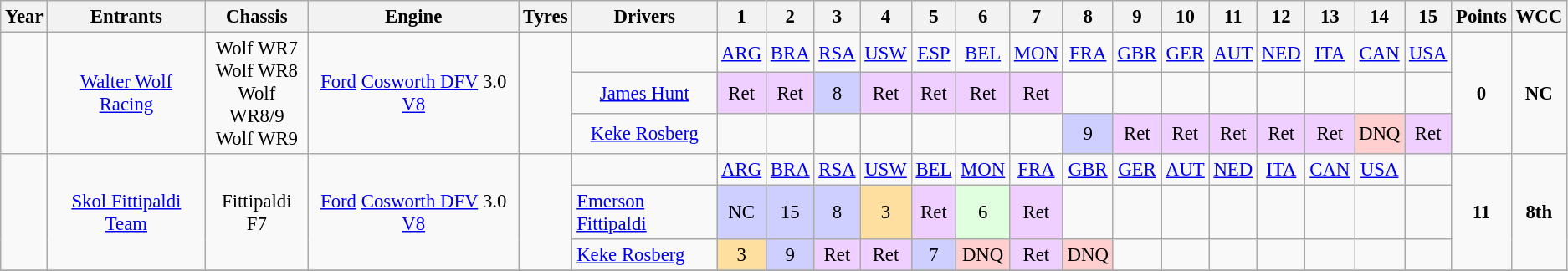<table class="wikitable" style="text-align:center; font-size:95%">
<tr>
<th>Year</th>
<th>Entrants</th>
<th>Chassis</th>
<th>Engine</th>
<th>Tyres</th>
<th>Drivers</th>
<th>1</th>
<th>2</th>
<th>3</th>
<th>4</th>
<th>5</th>
<th>6</th>
<th>7</th>
<th>8</th>
<th>9</th>
<th>10</th>
<th>11</th>
<th>12</th>
<th>13</th>
<th>14</th>
<th>15</th>
<th>Points</th>
<th>WCC</th>
</tr>
<tr>
<td rowspan="3"></td>
<td rowspan="3"><a href='#'>Walter Wolf Racing</a></td>
<td rowspan="3">Wolf WR7<br>Wolf WR8<br>Wolf WR8/9<br>Wolf WR9</td>
<td rowspan="3"><a href='#'>Ford</a> <a href='#'>Cosworth DFV</a> 3.0 <a href='#'>V8</a></td>
<td rowspan="3"></td>
<td></td>
<td><a href='#'>ARG</a></td>
<td><a href='#'>BRA</a></td>
<td><a href='#'>RSA</a></td>
<td><a href='#'>USW</a></td>
<td><a href='#'>ESP</a></td>
<td><a href='#'>BEL</a></td>
<td><a href='#'>MON</a></td>
<td><a href='#'>FRA</a></td>
<td><a href='#'>GBR</a></td>
<td><a href='#'>GER</a></td>
<td><a href='#'>AUT</a></td>
<td><a href='#'>NED</a></td>
<td><a href='#'>ITA</a></td>
<td><a href='#'>CAN</a></td>
<td><a href='#'>USA</a></td>
<td rowspan="3"><strong>0</strong></td>
<td rowspan="3"><strong>NC</strong></td>
</tr>
<tr>
<td><a href='#'>James Hunt</a></td>
<td style="background:#EFCFFF;">Ret</td>
<td style="background:#EFCFFF;">Ret</td>
<td style="background:#CFCFFF;">8</td>
<td style="background:#EFCFFF;">Ret</td>
<td style="background:#EFCFFF;">Ret</td>
<td style="background:#EFCFFF;">Ret</td>
<td style="background:#EFCFFF;">Ret</td>
<td></td>
<td></td>
<td></td>
<td></td>
<td></td>
<td></td>
<td></td>
<td></td>
</tr>
<tr>
<td><a href='#'>Keke Rosberg</a></td>
<td></td>
<td></td>
<td></td>
<td></td>
<td></td>
<td></td>
<td></td>
<td style="background:#CFCFFF;">9</td>
<td style="background:#EFCFFF;">Ret</td>
<td style="background:#EFCFFF;">Ret</td>
<td style="background:#EFCFFF;">Ret</td>
<td style="background:#EFCFFF;">Ret</td>
<td style="background:#EFCFFF;">Ret</td>
<td style="background:#FFCFCF;">DNQ</td>
<td style="background:#EFCFFF;">Ret</td>
</tr>
<tr>
<td rowspan="3"></td>
<td rowspan="3"><a href='#'>Skol Fittipaldi Team</a></td>
<td rowspan="3">Fittipaldi F7</td>
<td rowspan="3"><a href='#'>Ford</a> <a href='#'>Cosworth DFV</a> 3.0 <a href='#'>V8</a></td>
<td rowspan="3"></td>
<td></td>
<td><a href='#'>ARG</a></td>
<td><a href='#'>BRA</a></td>
<td><a href='#'>RSA</a></td>
<td><a href='#'>USW</a></td>
<td><a href='#'>BEL</a></td>
<td><a href='#'>MON</a></td>
<td><a href='#'>FRA</a></td>
<td><a href='#'>GBR</a></td>
<td><a href='#'>GER</a></td>
<td><a href='#'>AUT</a></td>
<td><a href='#'>NED</a></td>
<td><a href='#'>ITA</a></td>
<td><a href='#'>CAN</a></td>
<td><a href='#'>USA</a></td>
<td></td>
<td rowspan="3"><strong>11</strong></td>
<td rowspan="3"><strong>8th</strong></td>
</tr>
<tr>
<td align="left"><a href='#'>Emerson Fittipaldi</a></td>
<td style="background:#cfcfff;">NC</td>
<td style="background:#cfcfff;">15</td>
<td style="background:#cfcfff;">8</td>
<td style="background:#ffdf9f;">3</td>
<td style="background:#efcfff;">Ret</td>
<td style="background:#dfffdf;">6</td>
<td style="background:#efcfff;">Ret</td>
<td></td>
<td></td>
<td></td>
<td></td>
<td></td>
<td></td>
<td></td>
<td></td>
</tr>
<tr>
<td align="left"><a href='#'>Keke Rosberg</a></td>
<td style="background:#ffdf9f;">3</td>
<td style="background:#cfcfff;">9</td>
<td style="background:#efcfff;">Ret</td>
<td style="background:#efcfff;">Ret</td>
<td style="background:#cfcfff;">7</td>
<td style="background:#ffcfcf;">DNQ</td>
<td style="background:#efcfff;">Ret</td>
<td style="background:#ffcfcf;">DNQ</td>
<td></td>
<td></td>
<td></td>
<td></td>
<td></td>
<td></td>
<td></td>
</tr>
<tr>
</tr>
</table>
